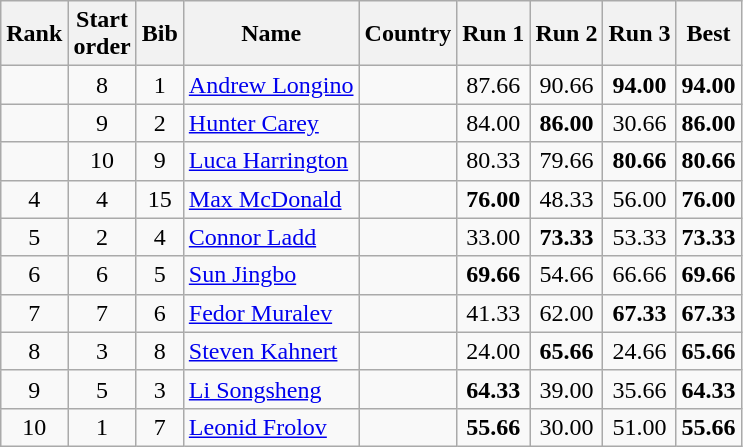<table class="wikitable sortable" style="text-align:center">
<tr>
<th>Rank</th>
<th>Start<br>order</th>
<th>Bib</th>
<th>Name</th>
<th>Country</th>
<th>Run 1</th>
<th>Run 2</th>
<th>Run 3</th>
<th>Best</th>
</tr>
<tr>
<td></td>
<td>8</td>
<td>1</td>
<td align=left><a href='#'>Andrew Longino</a></td>
<td align=left></td>
<td>87.66</td>
<td>90.66</td>
<td><strong>94.00</strong></td>
<td><strong>94.00</strong></td>
</tr>
<tr>
<td></td>
<td>9</td>
<td>2</td>
<td align=left><a href='#'>Hunter Carey</a></td>
<td align=left></td>
<td>84.00</td>
<td><strong>86.00</strong></td>
<td>30.66</td>
<td><strong>86.00</strong></td>
</tr>
<tr>
<td></td>
<td>10</td>
<td>9</td>
<td align=left><a href='#'>Luca Harrington</a></td>
<td align=left></td>
<td>80.33</td>
<td>79.66</td>
<td><strong>80.66</strong></td>
<td><strong>80.66</strong></td>
</tr>
<tr>
<td>4</td>
<td>4</td>
<td>15</td>
<td align=left><a href='#'>Max McDonald</a></td>
<td align=left></td>
<td><strong>76.00</strong></td>
<td>48.33</td>
<td>56.00</td>
<td><strong>76.00</strong></td>
</tr>
<tr>
<td>5</td>
<td>2</td>
<td>4</td>
<td align=left><a href='#'>Connor Ladd</a></td>
<td align=left></td>
<td>33.00</td>
<td><strong>73.33</strong></td>
<td>53.33</td>
<td><strong>73.33</strong></td>
</tr>
<tr>
<td>6</td>
<td>6</td>
<td>5</td>
<td align=left><a href='#'>Sun Jingbo</a></td>
<td align=left></td>
<td><strong>69.66</strong></td>
<td>54.66</td>
<td>66.66</td>
<td><strong>69.66</strong></td>
</tr>
<tr>
<td>7</td>
<td>7</td>
<td>6</td>
<td align=left><a href='#'>Fedor Muralev</a></td>
<td align=left></td>
<td>41.33</td>
<td>62.00</td>
<td><strong>67.33</strong></td>
<td><strong>67.33</strong></td>
</tr>
<tr>
<td>8</td>
<td>3</td>
<td>8</td>
<td align=left><a href='#'>Steven Kahnert</a></td>
<td align=left></td>
<td>24.00</td>
<td><strong>65.66</strong></td>
<td>24.66</td>
<td><strong>65.66</strong></td>
</tr>
<tr>
<td>9</td>
<td>5</td>
<td>3</td>
<td align=left><a href='#'>Li Songsheng</a></td>
<td align=left></td>
<td><strong>64.33</strong></td>
<td>39.00</td>
<td>35.66</td>
<td><strong>64.33</strong></td>
</tr>
<tr>
<td>10</td>
<td>1</td>
<td>7</td>
<td align=left><a href='#'>Leonid Frolov</a></td>
<td align=left></td>
<td><strong>55.66</strong></td>
<td>30.00</td>
<td>51.00</td>
<td><strong>55.66</strong></td>
</tr>
</table>
